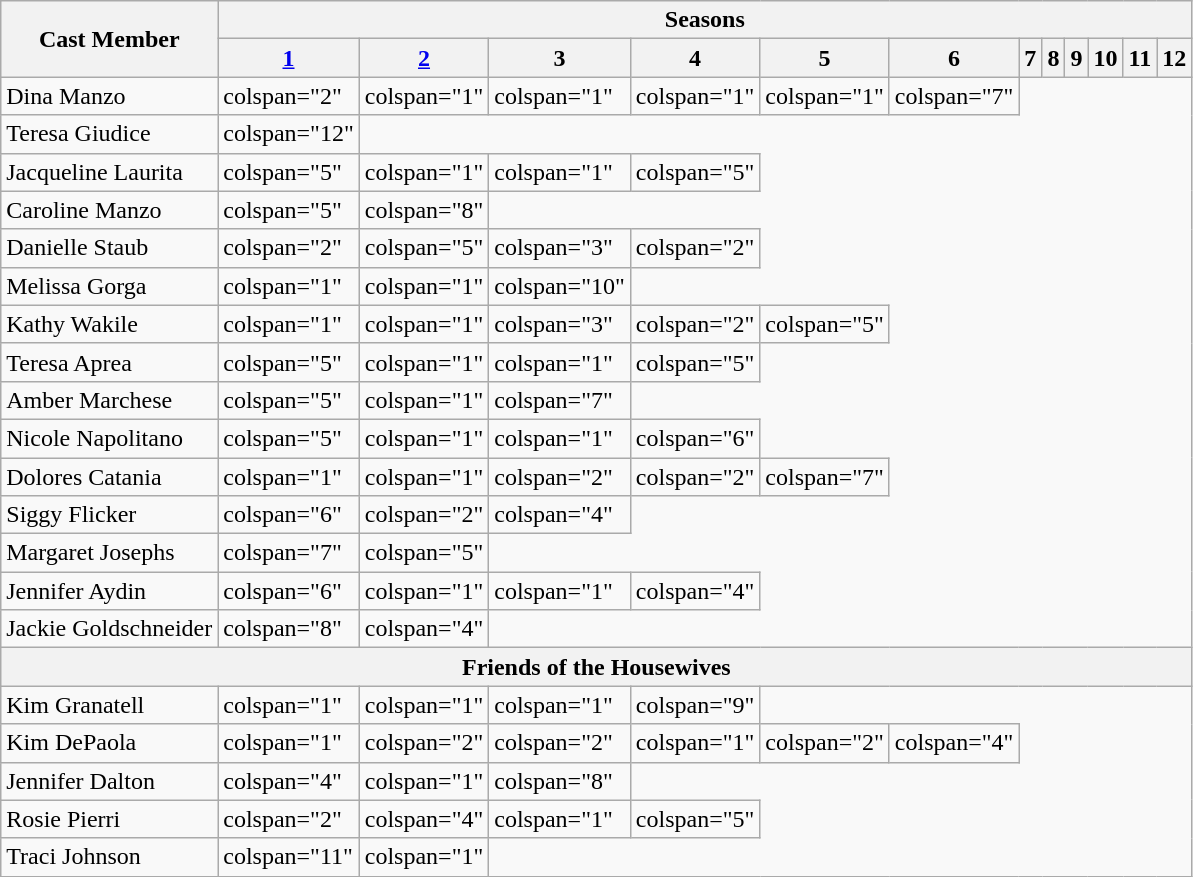<table class="wikitable plainrowheaders" style="width:35%;">
<tr>
<th scope="col" rowspan="2" style="width:10%;">Cast Member</th>
<th scope="col" colspan="15">Seasons</th>
</tr>
<tr>
<th style="width:10%;"><a href='#'>1</a></th>
<th style="width:10%;"><a href='#'>2</a></th>
<th>3</th>
<th>4</th>
<th>5</th>
<th>6</th>
<th>7</th>
<th>8</th>
<th>9</th>
<th>10</th>
<th>11</th>
<th>12</th>
</tr>
<tr>
<td>Dina Manzo</td>
<td>colspan="2" </td>
<td>colspan="1" </td>
<td>colspan="1" </td>
<td>colspan="1" </td>
<td>colspan="1" </td>
<td>colspan="7" </td>
</tr>
<tr>
<td>Teresa Giudice</td>
<td>colspan="12" </td>
</tr>
<tr>
<td nowrap>Jacqueline Laurita</td>
<td>colspan="5" </td>
<td>colspan="1" </td>
<td>colspan="1" </td>
<td>colspan="5" </td>
</tr>
<tr>
<td>Caroline Manzo</td>
<td>colspan="5" </td>
<td>colspan="8" </td>
</tr>
<tr>
<td>Danielle Staub</td>
<td>colspan="2" </td>
<td>colspan="5" </td>
<td>colspan="3" </td>
<td>colspan="2" </td>
</tr>
<tr>
<td>Melissa Gorga</td>
<td>colspan="1" </td>
<td>colspan="1" </td>
<td>colspan="10" </td>
</tr>
<tr>
<td>Kathy Wakile</td>
<td>colspan="1" </td>
<td>colspan="1" </td>
<td>colspan="3" </td>
<td>colspan="2" </td>
<td>colspan="5" </td>
</tr>
<tr>
<td>Teresa Aprea</td>
<td>colspan="5" </td>
<td>colspan="1" </td>
<td>colspan="1" </td>
<td>colspan="5" </td>
</tr>
<tr>
<td>Amber Marchese</td>
<td>colspan="5" </td>
<td>colspan="1" </td>
<td>colspan="7" </td>
</tr>
<tr>
<td>Nicole Napolitano</td>
<td>colspan="5" </td>
<td>colspan="1" </td>
<td>colspan="1" </td>
<td>colspan="6" </td>
</tr>
<tr>
<td>Dolores Catania</td>
<td>colspan="1" </td>
<td>colspan="1" </td>
<td>colspan="2" </td>
<td>colspan="2" </td>
<td>colspan="7" </td>
</tr>
<tr>
<td>Siggy Flicker</td>
<td>colspan="6" </td>
<td>colspan="2" </td>
<td>colspan="4" </td>
</tr>
<tr>
<td>Margaret Josephs</td>
<td>colspan="7" </td>
<td>colspan="5" </td>
</tr>
<tr>
<td>Jennifer Aydin</td>
<td>colspan="6" </td>
<td>colspan="1" </td>
<td>colspan="1" </td>
<td>colspan="4" </td>
</tr>
<tr>
<td nowrap>Jackie Goldschneider</td>
<td>colspan="8" </td>
<td>colspan="4" </td>
</tr>
<tr>
<th scope="col" colspan="13">Friends of the Housewives</th>
</tr>
<tr>
<td>Kim Granatell</td>
<td>colspan="1" </td>
<td>colspan="1" </td>
<td>colspan="1" </td>
<td>colspan="9" </td>
</tr>
<tr>
<td>Kim DePaola</td>
<td>colspan="1" </td>
<td>colspan="2" </td>
<td>colspan="2" </td>
<td>colspan="1" </td>
<td>colspan="2" </td>
<td>colspan="4" </td>
</tr>
<tr>
<td>Jennifer Dalton</td>
<td>colspan="4" </td>
<td>colspan="1" </td>
<td>colspan="8" </td>
</tr>
<tr>
<td>Rosie Pierri</td>
<td>colspan="2" </td>
<td>colspan="4" </td>
<td>colspan="1" </td>
<td>colspan="5" </td>
</tr>
<tr>
<td>Traci Johnson</td>
<td>colspan="11" </td>
<td>colspan="1" </td>
</tr>
</table>
